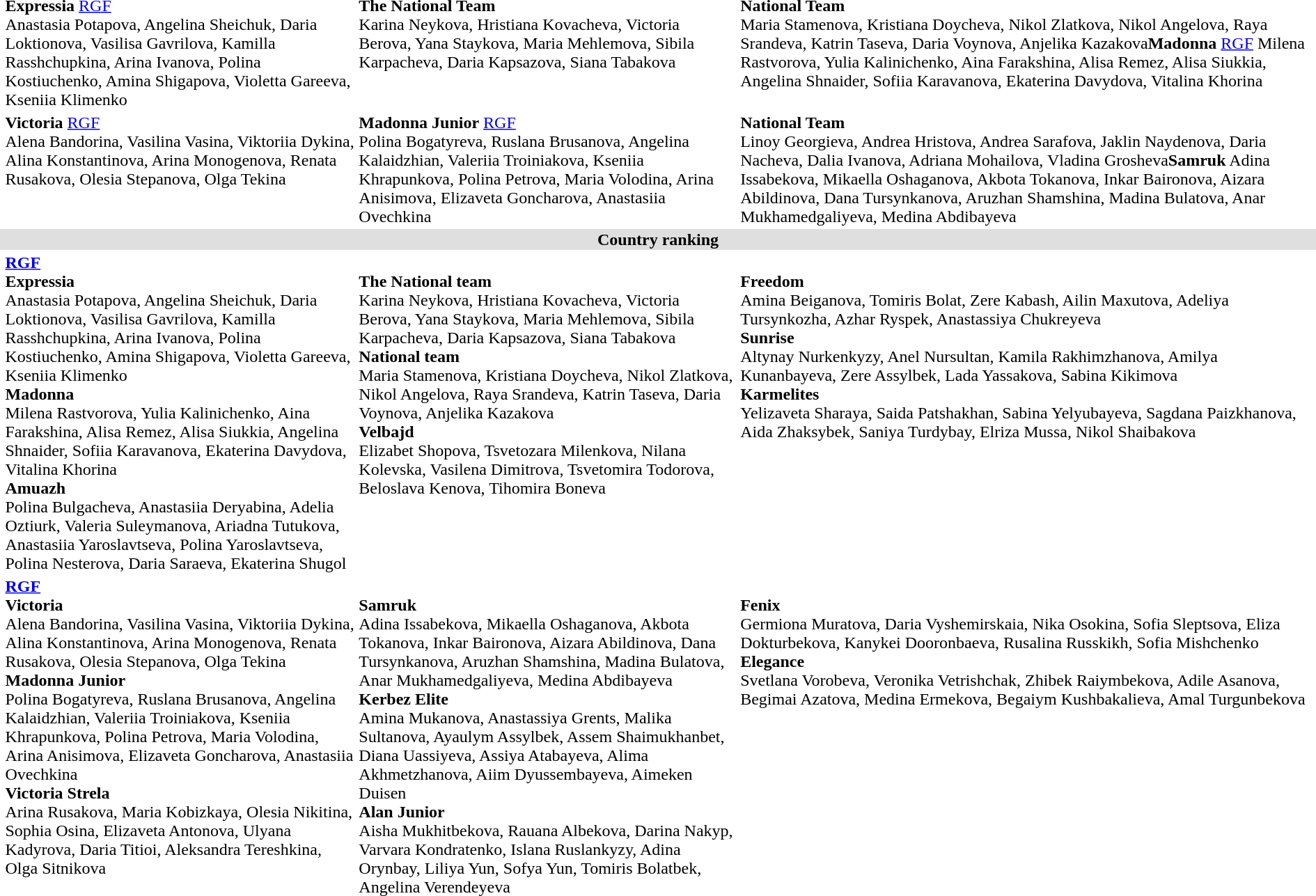<table>
<tr bgcolor="#DFDFDF">
</tr>
<tr>
<th scope=row style="text-align:left"></th>
<td valign="top"><strong>Expressia</strong> <a href='#'>RGF</a><br>Anastasia Potapova, Angelina Sheichuk, Daria Loktionova, Vasilisa Gavrilova, Kamilla Rasshchupkina, Arina Ivanova, Polina Kostiuchenko, Amina Shigapova, Violetta Gareeva, Kseniia Klimenko</td>
<td valign="top"><strong>The National Team</strong> <br>Karina Neykova, Hristiana Kovacheva, Victoria Berova, Yana Staykova, Maria Mehlemova, Sibila Karpacheva, Daria Kapsazova, Siana Tabakova</td>
<td valign="top"><strong>National Team</strong> <br>Maria Stamenova, Kristiana Doycheva, Nikol Zlatkova, Nikol Angelova, Raya Srandeva, Katrin Taseva, Daria Voynova, Anjelika Kazakova<strong>Madonna</strong> <a href='#'>RGF</a>
Milena Rastvorova, Yulia Kalinichenko, Aina Farakshina, Alisa Remez, Alisa Siukkia, Angelina Shnaider, Sofiia Karavanova, Ekaterina Davydova, Vitalina Khorina</td>
</tr>
<tr>
<th scope=row style="text-align:left"></th>
<td valign="top"><strong>Victoria</strong> <a href='#'>RGF</a><br>Alena Bandorina, Vasilina Vasina, Viktoriia Dykina, Alina Konstantinova, Arina Monogenova, Renata Rusakova, Olesia Stepanova, Olga Tekina</td>
<td valign="top"><strong>Madonna Junior</strong> <a href='#'>RGF</a><br>Polina Bogatyreva, Ruslana Brusanova, Angelina Kalaidzhian, Valeriia Troiniakova, Kseniia Khrapunkova, Polina Petrova, Maria Volodina, Arina Anisimova, Elizaveta Goncharova, Anastasiia Ovechkina</td>
<td valign="top"><strong>National Team</strong> <br>Linoy Georgieva, Andrea Hristova, Andrea Sarafova, Jaklin Naydenova, Daria Nacheva, Dalia Ivanova, Adriana Mohailova, Vladina Grosheva<strong>Samruk</strong> 
Adina Issabekova, Mikaella Oshaganova, Akbota Tokanova, Inkar Baironova, Aizara Abildinova, Dana Tursynkanova, Aruzhan Shamshina, Madina Bulatova, Anar Mukhamedgaliyeva, Medina Abdibayeva</td>
</tr>
<tr bgcolor="DFDFDF">
<td colspan="4" align="center"><strong>Country ranking</strong></td>
</tr>
<tr>
<th scope=row style="text-align:left"><br></th>
<td valign="top"><strong> <a href='#'>RGF</a></strong><br><strong>Expressia</strong><br>Anastasia Potapova, Angelina Sheichuk, Daria Loktionova, Vasilisa Gavrilova, Kamilla Rasshchupkina, Arina Ivanova, Polina Kostiuchenko, Amina Shigapova, Violetta Gareeva, Kseniia Klimenko<br><strong>Madonna</strong><br>Milena Rastvorova, Yulia Kalinichenko, Aina Farakshina, Alisa Remez, Alisa Siukkia, Angelina Shnaider, Sofiia Karavanova, Ekaterina Davydova, Vitalina Khorina<br><strong>Amuazh</strong><br>Polina Bulgacheva, Anastasiia Deryabina, Adelia Oztiurk, Valeria Suleymanova, Ariadna Tutukova, Anastasiia Yaroslavtseva, Polina Yaroslavtseva, Polina Nesterova, Daria Saraeva, Ekaterina Shugol</td>
<td valign="top"><strong></strong><br><strong>The National team</strong><br>Karina Neykova, Hristiana Kovacheva, Victoria Berova, Yana Staykova, Maria Mehlemova, Sibila Karpacheva, Daria Kapsazova, Siana Tabakova<br><strong>National team</strong><br>Maria Stamenova, Kristiana Doycheva, Nikol Zlatkova, Nikol Angelova, Raya Srandeva, Katrin Taseva, Daria Voynova, Anjelika Kazakova<br><strong>Velbajd</strong><br>Elizabet Shopova, Tsvetozara Milenkova, Nilana Kolevska, Vasilena Dimitrova, Tsvetomira Todorova, Beloslava Kenova, Tihomira Boneva</td>
<td valign="top"><strong></strong><br><strong>Freedom</strong><br>Amina Beiganova, Tomiris Bolat, Zere Kabash, Ailin Maxutova, Adeliya Tursynkozha, Azhar Ryspek, Anastassiya Chukreyeva<br><strong>Sunrise</strong><br>Altynay Nurkenkyzy, Anel Nursultan, Kamila Rakhimzhanova, Amilya Kunanbayeva, Zere Assylbek, Lada Yassakova, Sabina Kikimova<br><strong>Karmelites</strong><br>Yelizaveta Sharaya, Saida Patshakhan, Sabina Yelyubayeva, Sagdana Paizkhanova, Aida Zhaksybek, Saniya Turdybay, Elriza Mussa, Nikol Shaibakova</td>
</tr>
<tr>
<th scope=row style="text-align:left"><br></th>
<td valign="top"><strong><a href='#'>RGF</a></strong><br><strong>Victoria</strong><br>Alena Bandorina, Vasilina Vasina, Viktoriia Dykina, Alina Konstantinova, Arina Monogenova, Renata Rusakova, Olesia Stepanova, Olga Tekina<br><strong>Madonna Junior</strong><br>Polina Bogatyreva, Ruslana Brusanova, Angelina Kalaidzhian, Valeriia Troiniakova, Kseniia Khrapunkova, Polina Petrova, Maria Volodina, Arina Anisimova, Elizaveta Goncharova, Anastasiia Ovechkina<br><strong>Victoria Strela</strong><br>Arina Rusakova, Maria Kobizkaya, Olesia Nikitina, Sophia Osina, Elizaveta Antonova, Ulyana Kadyrova, Daria Titioi, Aleksandra Tereshkina, Olga Sitnikova</td>
<td valign="top"><strong></strong><br><strong>Samruk</strong><br>Adina Issabekova, Mikaella Oshaganova, Akbota Tokanova, Inkar Baironova, Aizara Abildinova, Dana Tursynkanova, Aruzhan Shamshina, Madina Bulatova, Anar Mukhamedgaliyeva, Medina Abdibayeva<br><strong>Kerbez Elite</strong><br>Amina Mukanova, Anastassiya Grents, Malika Sultanova, Ayaulym Assylbek, Assem Shaimukhanbet, Diana Uassiyeva, Assiya Atabayeva, Alima Akhmetzhanova, Aiim Dyussembayeva, Aimeken Duisen<br><strong>Alan Junior</strong><br>Aisha Mukhitbekova, Rauana Albekova, Darina Nakyp, Varvara Kondratenko, Islana Ruslankyzy, Adina Orynbay, Liliya Yun, Sofya Yun, Tomiris Bolatbek, Angelina Verendeyeva</td>
<td valign="top"><strong></strong><br><strong>Fenix</strong><br>Germiona Muratova, Daria Vyshemirskaia, Nika Osokina, Sofia Sleptsova, Eliza Dokturbekova, Kanykei Dooronbaeva, Rusalina Russkikh, Sofia Mishchenko<br><strong>Elegance</strong><br>Svetlana Vorobeva, Veronika Vetrishchak, Zhibek Raiymbekova, Adile Asanova, Begimai Azatova, Medina Ermekova, Begaiym Kushbakalieva, Amal Turgunbekova</td>
</tr>
<tr>
</tr>
</table>
